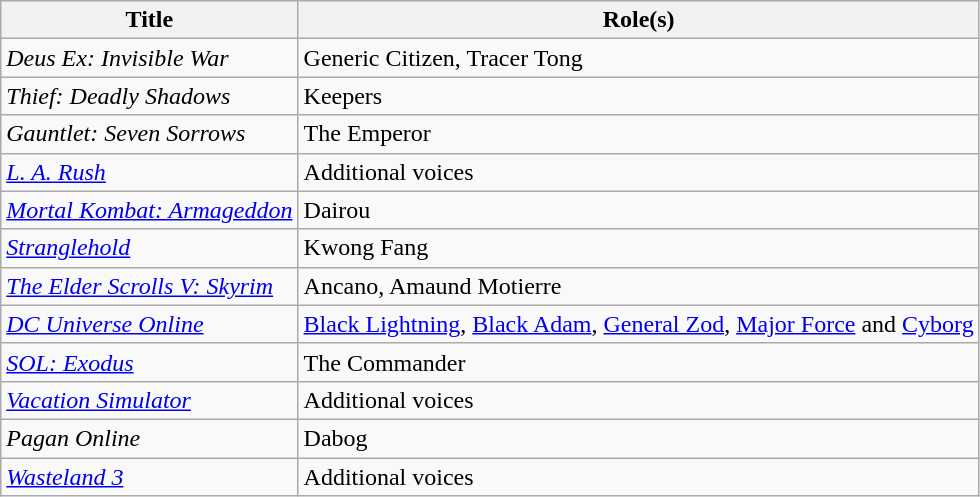<table class="wikitable sortable" width="auto">
<tr>
<th>Title</th>
<th>Role(s)</th>
</tr>
<tr>
<td><em>Deus Ex: Invisible War</em></td>
<td>Generic Citizen, Tracer Tong</td>
</tr>
<tr>
<td><em>Thief: Deadly Shadows</em></td>
<td>Keepers</td>
</tr>
<tr>
<td><em>Gauntlet: Seven Sorrows</em></td>
<td>The Emperor</td>
</tr>
<tr>
<td><em><a href='#'>L. A. Rush</a></em></td>
<td>Additional voices</td>
</tr>
<tr>
<td><em><a href='#'>Mortal Kombat: Armageddon</a></em></td>
<td>Dairou</td>
</tr>
<tr>
<td><em><a href='#'>Stranglehold</a></em></td>
<td>Kwong Fang</td>
</tr>
<tr>
<td><em><a href='#'>The Elder Scrolls V: Skyrim</a></em></td>
<td>Ancano, Amaund Motierre</td>
</tr>
<tr>
<td><em><a href='#'>DC Universe Online</a></em></td>
<td><a href='#'>Black Lightning</a>, <a href='#'>Black Adam</a>, <a href='#'>General Zod</a>, <a href='#'>Major Force</a> and <a href='#'>Cyborg</a></td>
</tr>
<tr>
<td><em><a href='#'>SOL: Exodus</a></em></td>
<td>The Commander</td>
</tr>
<tr>
<td><em><a href='#'>Vacation Simulator</a></em></td>
<td>Additional voices</td>
</tr>
<tr>
<td><em>Pagan Online</em></td>
<td>Dabog</td>
</tr>
<tr>
<td><em><a href='#'>Wasteland 3</a></em></td>
<td>Additional voices</td>
</tr>
</table>
